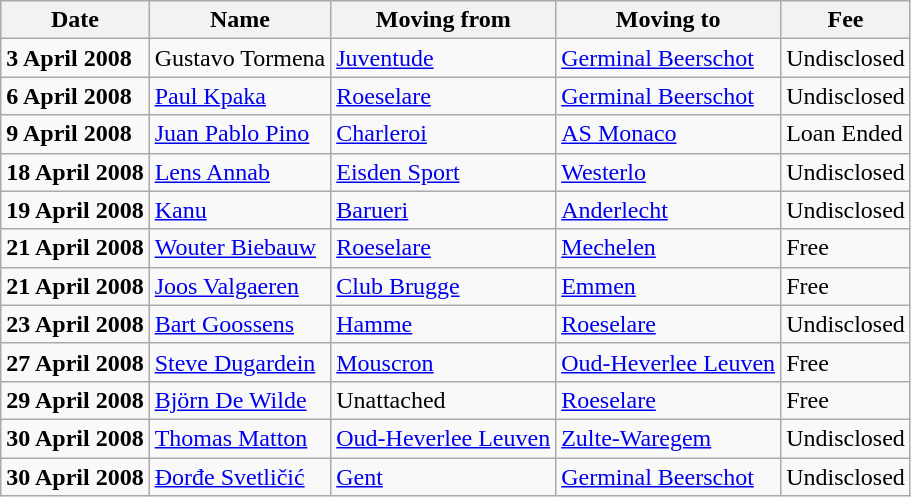<table class="wikitable sortable">
<tr>
<th>Date</th>
<th>Name</th>
<th>Moving from</th>
<th>Moving to</th>
<th>Fee</th>
</tr>
<tr>
<td><strong>3 April 2008</strong></td>
<td> Gustavo Tormena</td>
<td> <a href='#'>Juventude</a></td>
<td><a href='#'>Germinal Beerschot</a></td>
<td>Undisclosed </td>
</tr>
<tr>
<td><strong>6 April 2008</strong></td>
<td> <a href='#'>Paul Kpaka</a></td>
<td><a href='#'>Roeselare</a></td>
<td><a href='#'>Germinal Beerschot</a></td>
<td>Undisclosed </td>
</tr>
<tr>
<td><strong>9 April 2008</strong></td>
<td> <a href='#'>Juan Pablo Pino</a></td>
<td><a href='#'>Charleroi</a></td>
<td> <a href='#'>AS Monaco</a></td>
<td>Loan Ended </td>
</tr>
<tr>
<td><strong>18 April 2008</strong></td>
<td><a href='#'>Lens Annab</a></td>
<td><a href='#'>Eisden Sport</a></td>
<td><a href='#'>Westerlo</a></td>
<td>Undisclosed </td>
</tr>
<tr>
<td><strong>19 April 2008</strong></td>
<td> <a href='#'>Kanu</a></td>
<td> <a href='#'>Barueri</a></td>
<td><a href='#'>Anderlecht</a></td>
<td>Undisclosed </td>
</tr>
<tr>
<td><strong>21 April 2008</strong></td>
<td><a href='#'>Wouter Biebauw</a></td>
<td><a href='#'>Roeselare</a></td>
<td><a href='#'>Mechelen</a></td>
<td>Free </td>
</tr>
<tr>
<td><strong>21 April 2008</strong></td>
<td><a href='#'>Joos Valgaeren</a></td>
<td><a href='#'>Club Brugge</a></td>
<td> <a href='#'>Emmen</a></td>
<td>Free </td>
</tr>
<tr>
<td><strong>23 April 2008</strong></td>
<td><a href='#'>Bart Goossens</a></td>
<td><a href='#'>Hamme</a></td>
<td><a href='#'>Roeselare</a></td>
<td>Undisclosed </td>
</tr>
<tr>
<td><strong>27 April 2008</strong></td>
<td><a href='#'>Steve Dugardein</a></td>
<td><a href='#'>Mouscron</a></td>
<td><a href='#'>Oud-Heverlee Leuven</a></td>
<td>Free </td>
</tr>
<tr>
<td><strong>29 April 2008</strong></td>
<td><a href='#'>Björn De Wilde</a></td>
<td>Unattached</td>
<td><a href='#'>Roeselare</a></td>
<td>Free </td>
</tr>
<tr>
<td><strong>30 April 2008</strong></td>
<td><a href='#'>Thomas Matton</a></td>
<td><a href='#'>Oud-Heverlee Leuven</a></td>
<td><a href='#'>Zulte-Waregem</a></td>
<td>Undisclosed </td>
</tr>
<tr>
<td><strong>30 April 2008</strong></td>
<td> <a href='#'>Đorđe Svetličić</a></td>
<td><a href='#'>Gent</a></td>
<td><a href='#'>Germinal Beerschot</a></td>
<td>Undisclosed </td>
</tr>
</table>
